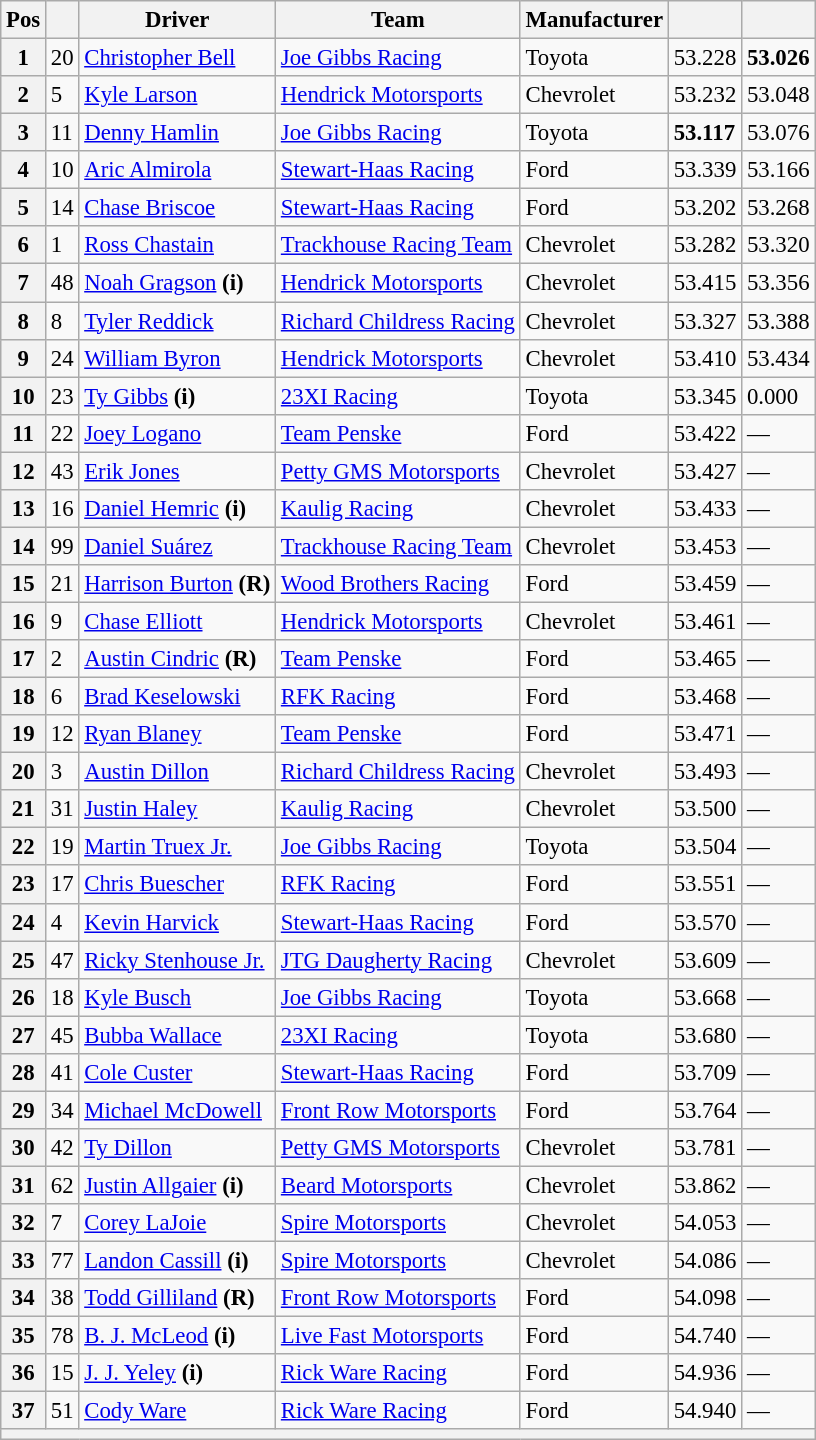<table class="wikitable" style="font-size:95%">
<tr>
<th>Pos</th>
<th></th>
<th>Driver</th>
<th>Team</th>
<th>Manufacturer</th>
<th></th>
<th></th>
</tr>
<tr>
<th>1</th>
<td>20</td>
<td><a href='#'>Christopher Bell</a></td>
<td><a href='#'>Joe Gibbs Racing</a></td>
<td>Toyota</td>
<td>53.228</td>
<td><strong>53.026</strong></td>
</tr>
<tr>
<th>2</th>
<td>5</td>
<td><a href='#'>Kyle Larson</a></td>
<td><a href='#'>Hendrick Motorsports</a></td>
<td>Chevrolet</td>
<td>53.232</td>
<td>53.048</td>
</tr>
<tr>
<th>3</th>
<td>11</td>
<td><a href='#'>Denny Hamlin</a></td>
<td><a href='#'>Joe Gibbs Racing</a></td>
<td>Toyota</td>
<td><strong>53.117</strong></td>
<td>53.076</td>
</tr>
<tr>
<th>4</th>
<td>10</td>
<td><a href='#'>Aric Almirola</a></td>
<td><a href='#'>Stewart-Haas Racing</a></td>
<td>Ford</td>
<td>53.339</td>
<td>53.166</td>
</tr>
<tr>
<th>5</th>
<td>14</td>
<td><a href='#'>Chase Briscoe</a></td>
<td><a href='#'>Stewart-Haas Racing</a></td>
<td>Ford</td>
<td>53.202</td>
<td>53.268</td>
</tr>
<tr>
<th>6</th>
<td>1</td>
<td><a href='#'>Ross Chastain</a></td>
<td><a href='#'>Trackhouse Racing Team</a></td>
<td>Chevrolet</td>
<td>53.282</td>
<td>53.320</td>
</tr>
<tr>
<th>7</th>
<td>48</td>
<td><a href='#'>Noah Gragson</a> <strong>(i)</strong></td>
<td><a href='#'>Hendrick Motorsports</a></td>
<td>Chevrolet</td>
<td>53.415</td>
<td>53.356</td>
</tr>
<tr>
<th>8</th>
<td>8</td>
<td><a href='#'>Tyler Reddick</a></td>
<td><a href='#'>Richard Childress Racing</a></td>
<td>Chevrolet</td>
<td>53.327</td>
<td>53.388</td>
</tr>
<tr>
<th>9</th>
<td>24</td>
<td><a href='#'>William Byron</a></td>
<td><a href='#'>Hendrick Motorsports</a></td>
<td>Chevrolet</td>
<td>53.410</td>
<td>53.434</td>
</tr>
<tr>
<th>10</th>
<td>23</td>
<td><a href='#'>Ty Gibbs</a> <strong>(i)</strong></td>
<td><a href='#'>23XI Racing</a></td>
<td>Toyota</td>
<td>53.345</td>
<td>0.000</td>
</tr>
<tr>
<th>11</th>
<td>22</td>
<td><a href='#'>Joey Logano</a></td>
<td><a href='#'>Team Penske</a></td>
<td>Ford</td>
<td>53.422</td>
<td>—</td>
</tr>
<tr>
<th>12</th>
<td>43</td>
<td><a href='#'>Erik Jones</a></td>
<td><a href='#'>Petty GMS Motorsports</a></td>
<td>Chevrolet</td>
<td>53.427</td>
<td>—</td>
</tr>
<tr>
<th>13</th>
<td>16</td>
<td><a href='#'>Daniel Hemric</a> <strong>(i)</strong></td>
<td><a href='#'>Kaulig Racing</a></td>
<td>Chevrolet</td>
<td>53.433</td>
<td>—</td>
</tr>
<tr>
<th>14</th>
<td>99</td>
<td><a href='#'>Daniel Suárez</a></td>
<td><a href='#'>Trackhouse Racing Team</a></td>
<td>Chevrolet</td>
<td>53.453</td>
<td>—</td>
</tr>
<tr>
<th>15</th>
<td>21</td>
<td><a href='#'>Harrison Burton</a> <strong>(R)</strong></td>
<td><a href='#'>Wood Brothers Racing</a></td>
<td>Ford</td>
<td>53.459</td>
<td>—</td>
</tr>
<tr>
<th>16</th>
<td>9</td>
<td><a href='#'>Chase Elliott</a></td>
<td><a href='#'>Hendrick Motorsports</a></td>
<td>Chevrolet</td>
<td>53.461</td>
<td>—</td>
</tr>
<tr>
<th>17</th>
<td>2</td>
<td><a href='#'>Austin Cindric</a> <strong>(R)</strong></td>
<td><a href='#'>Team Penske</a></td>
<td>Ford</td>
<td>53.465</td>
<td>—</td>
</tr>
<tr>
<th>18</th>
<td>6</td>
<td><a href='#'>Brad Keselowski</a></td>
<td><a href='#'>RFK Racing</a></td>
<td>Ford</td>
<td>53.468</td>
<td>—</td>
</tr>
<tr>
<th>19</th>
<td>12</td>
<td><a href='#'>Ryan Blaney</a></td>
<td><a href='#'>Team Penske</a></td>
<td>Ford</td>
<td>53.471</td>
<td>—</td>
</tr>
<tr>
<th>20</th>
<td>3</td>
<td><a href='#'>Austin Dillon</a></td>
<td><a href='#'>Richard Childress Racing</a></td>
<td>Chevrolet</td>
<td>53.493</td>
<td>—</td>
</tr>
<tr>
<th>21</th>
<td>31</td>
<td><a href='#'>Justin Haley</a></td>
<td><a href='#'>Kaulig Racing</a></td>
<td>Chevrolet</td>
<td>53.500</td>
<td>—</td>
</tr>
<tr>
<th>22</th>
<td>19</td>
<td><a href='#'>Martin Truex Jr.</a></td>
<td><a href='#'>Joe Gibbs Racing</a></td>
<td>Toyota</td>
<td>53.504</td>
<td>—</td>
</tr>
<tr>
<th>23</th>
<td>17</td>
<td><a href='#'>Chris Buescher</a></td>
<td><a href='#'>RFK Racing</a></td>
<td>Ford</td>
<td>53.551</td>
<td>—</td>
</tr>
<tr>
<th>24</th>
<td>4</td>
<td><a href='#'>Kevin Harvick</a></td>
<td><a href='#'>Stewart-Haas Racing</a></td>
<td>Ford</td>
<td>53.570</td>
<td>—</td>
</tr>
<tr>
<th>25</th>
<td>47</td>
<td><a href='#'>Ricky Stenhouse Jr.</a></td>
<td><a href='#'>JTG Daugherty Racing</a></td>
<td>Chevrolet</td>
<td>53.609</td>
<td>—</td>
</tr>
<tr>
<th>26</th>
<td>18</td>
<td><a href='#'>Kyle Busch</a></td>
<td><a href='#'>Joe Gibbs Racing</a></td>
<td>Toyota</td>
<td>53.668</td>
<td>—</td>
</tr>
<tr>
<th>27</th>
<td>45</td>
<td><a href='#'>Bubba Wallace</a></td>
<td><a href='#'>23XI Racing</a></td>
<td>Toyota</td>
<td>53.680</td>
<td>—</td>
</tr>
<tr>
<th>28</th>
<td>41</td>
<td><a href='#'>Cole Custer</a></td>
<td><a href='#'>Stewart-Haas Racing</a></td>
<td>Ford</td>
<td>53.709</td>
<td>—</td>
</tr>
<tr>
<th>29</th>
<td>34</td>
<td><a href='#'>Michael McDowell</a></td>
<td><a href='#'>Front Row Motorsports</a></td>
<td>Ford</td>
<td>53.764</td>
<td>—</td>
</tr>
<tr>
<th>30</th>
<td>42</td>
<td><a href='#'>Ty Dillon</a></td>
<td><a href='#'>Petty GMS Motorsports</a></td>
<td>Chevrolet</td>
<td>53.781</td>
<td>—</td>
</tr>
<tr>
<th>31</th>
<td>62</td>
<td><a href='#'>Justin Allgaier</a> <strong>(i)</strong></td>
<td><a href='#'>Beard Motorsports</a></td>
<td>Chevrolet</td>
<td>53.862</td>
<td>—</td>
</tr>
<tr>
<th>32</th>
<td>7</td>
<td><a href='#'>Corey LaJoie</a></td>
<td><a href='#'>Spire Motorsports</a></td>
<td>Chevrolet</td>
<td>54.053</td>
<td>—</td>
</tr>
<tr>
<th>33</th>
<td>77</td>
<td><a href='#'>Landon Cassill</a> <strong>(i)</strong></td>
<td><a href='#'>Spire Motorsports</a></td>
<td>Chevrolet</td>
<td>54.086</td>
<td>—</td>
</tr>
<tr>
<th>34</th>
<td>38</td>
<td><a href='#'>Todd Gilliland</a> <strong>(R)</strong></td>
<td><a href='#'>Front Row Motorsports</a></td>
<td>Ford</td>
<td>54.098</td>
<td>—</td>
</tr>
<tr>
<th>35</th>
<td>78</td>
<td><a href='#'>B. J. McLeod</a> <strong>(i)</strong></td>
<td><a href='#'>Live Fast Motorsports</a></td>
<td>Ford</td>
<td>54.740</td>
<td>—</td>
</tr>
<tr>
<th>36</th>
<td>15</td>
<td><a href='#'>J. J. Yeley</a> <strong>(i)</strong></td>
<td><a href='#'>Rick Ware Racing</a></td>
<td>Ford</td>
<td>54.936</td>
<td>—</td>
</tr>
<tr>
<th>37</th>
<td>51</td>
<td><a href='#'>Cody Ware</a></td>
<td><a href='#'>Rick Ware Racing</a></td>
<td>Ford</td>
<td>54.940</td>
<td>—</td>
</tr>
<tr>
<th colspan="7"></th>
</tr>
</table>
